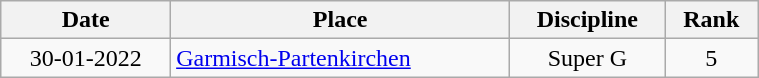<table class="wikitable" width=40% style="font-size:100%; text-align:center;">
<tr>
<th>Date</th>
<th>Place</th>
<th>Discipline</th>
<th>Rank</th>
</tr>
<tr>
<td>30-01-2022</td>
<td align=left> <a href='#'>Garmisch-Partenkirchen</a></td>
<td>Super G</td>
<td>5</td>
</tr>
</table>
